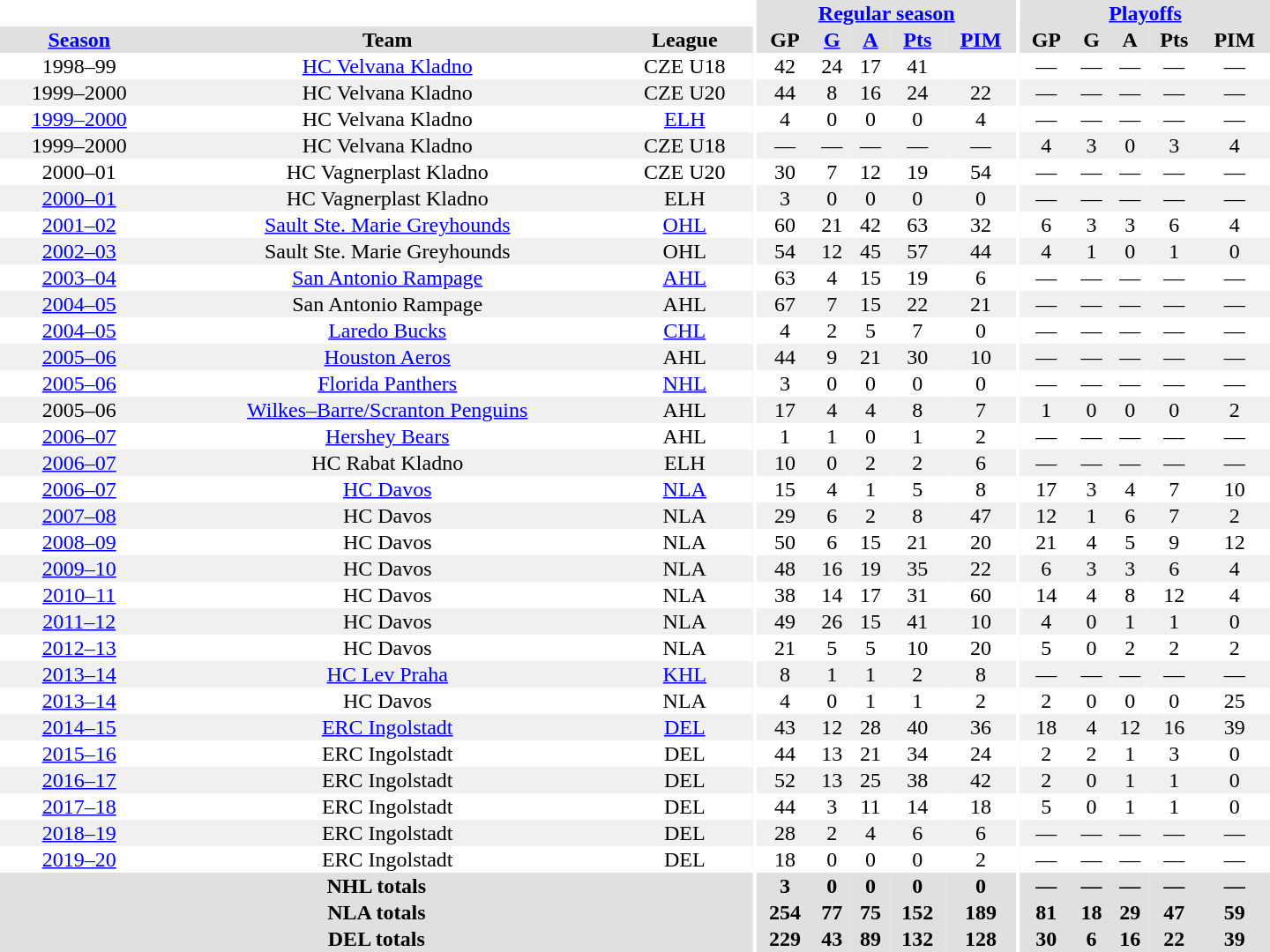<table border="0" cellpadding="1" cellspacing="0" style="text-align:center; width:60em">
<tr bgcolor="#e0e0e0">
<th colspan="3" bgcolor="#ffffff"></th>
<th rowspan="99" bgcolor="#ffffff"></th>
<th colspan="5"><a href='#'>Regular season</a></th>
<th rowspan="99" bgcolor="#ffffff"></th>
<th colspan="5"><a href='#'>Playoffs</a></th>
</tr>
<tr bgcolor="#e0e0e0">
<th><a href='#'>Season</a></th>
<th>Team</th>
<th>League</th>
<th>GP</th>
<th><a href='#'>G</a></th>
<th><a href='#'>A</a></th>
<th><a href='#'>Pts</a></th>
<th><a href='#'>PIM</a></th>
<th>GP</th>
<th>G</th>
<th>A</th>
<th>Pts</th>
<th>PIM</th>
</tr>
<tr>
<td>1998–99</td>
<td><a href='#'>HC Velvana Kladno</a></td>
<td>CZE U18</td>
<td>42</td>
<td>24</td>
<td>17</td>
<td>41</td>
<td></td>
<td>—</td>
<td>—</td>
<td>—</td>
<td>—</td>
<td>—</td>
</tr>
<tr bgcolor="#f0f0f0">
<td>1999–2000</td>
<td>HC Velvana Kladno</td>
<td>CZE U20</td>
<td>44</td>
<td>8</td>
<td>16</td>
<td>24</td>
<td>22</td>
<td>—</td>
<td>—</td>
<td>—</td>
<td>—</td>
<td>—</td>
</tr>
<tr>
<td><a href='#'>1999–2000</a></td>
<td>HC Velvana Kladno</td>
<td><a href='#'>ELH</a></td>
<td>4</td>
<td>0</td>
<td>0</td>
<td>0</td>
<td>4</td>
<td>—</td>
<td>—</td>
<td>—</td>
<td>—</td>
<td>—</td>
</tr>
<tr bgcolor="#f0f0f0">
<td>1999–2000</td>
<td>HC Velvana Kladno</td>
<td>CZE U18</td>
<td>—</td>
<td>—</td>
<td>—</td>
<td>—</td>
<td>—</td>
<td>4</td>
<td>3</td>
<td>0</td>
<td>3</td>
<td>4</td>
</tr>
<tr>
<td>2000–01</td>
<td>HC Vagnerplast Kladno</td>
<td>CZE U20</td>
<td>30</td>
<td>7</td>
<td>12</td>
<td>19</td>
<td>54</td>
<td>—</td>
<td>—</td>
<td>—</td>
<td>—</td>
<td>—</td>
</tr>
<tr bgcolor="#f0f0f0">
<td><a href='#'>2000–01</a></td>
<td>HC Vagnerplast Kladno</td>
<td>ELH</td>
<td>3</td>
<td>0</td>
<td>0</td>
<td>0</td>
<td>0</td>
<td>—</td>
<td>—</td>
<td>—</td>
<td>—</td>
<td>—</td>
</tr>
<tr>
<td><a href='#'>2001–02</a></td>
<td><a href='#'>Sault Ste. Marie Greyhounds</a></td>
<td><a href='#'>OHL</a></td>
<td>60</td>
<td>21</td>
<td>42</td>
<td>63</td>
<td>32</td>
<td>6</td>
<td>3</td>
<td>3</td>
<td>6</td>
<td>4</td>
</tr>
<tr bgcolor="#f0f0f0">
<td><a href='#'>2002–03</a></td>
<td>Sault Ste. Marie Greyhounds</td>
<td>OHL</td>
<td>54</td>
<td>12</td>
<td>45</td>
<td>57</td>
<td>44</td>
<td>4</td>
<td>1</td>
<td>0</td>
<td>1</td>
<td>0</td>
</tr>
<tr>
<td><a href='#'>2003–04</a></td>
<td><a href='#'>San Antonio Rampage</a></td>
<td><a href='#'>AHL</a></td>
<td>63</td>
<td>4</td>
<td>15</td>
<td>19</td>
<td>6</td>
<td>—</td>
<td>—</td>
<td>—</td>
<td>—</td>
<td>—</td>
</tr>
<tr bgcolor="#f0f0f0">
<td><a href='#'>2004–05</a></td>
<td>San Antonio Rampage</td>
<td>AHL</td>
<td>67</td>
<td>7</td>
<td>15</td>
<td>22</td>
<td>21</td>
<td>—</td>
<td>—</td>
<td>—</td>
<td>—</td>
<td>—</td>
</tr>
<tr>
<td><a href='#'>2004–05</a></td>
<td><a href='#'>Laredo Bucks</a></td>
<td><a href='#'>CHL</a></td>
<td>4</td>
<td>2</td>
<td>5</td>
<td>7</td>
<td>0</td>
<td>—</td>
<td>—</td>
<td>—</td>
<td>—</td>
<td>—</td>
</tr>
<tr bgcolor="#f0f0f0">
<td><a href='#'>2005–06</a></td>
<td><a href='#'>Houston Aeros</a></td>
<td>AHL</td>
<td>44</td>
<td>9</td>
<td>21</td>
<td>30</td>
<td>10</td>
<td>—</td>
<td>—</td>
<td>—</td>
<td>—</td>
<td>—</td>
</tr>
<tr>
<td><a href='#'>2005–06</a></td>
<td><a href='#'>Florida Panthers</a></td>
<td><a href='#'>NHL</a></td>
<td>3</td>
<td>0</td>
<td>0</td>
<td>0</td>
<td>0</td>
<td>—</td>
<td>—</td>
<td>—</td>
<td>—</td>
<td>—</td>
</tr>
<tr bgcolor="#f0f0f0">
<td>2005–06</td>
<td><a href='#'>Wilkes–Barre/Scranton Penguins</a></td>
<td>AHL</td>
<td>17</td>
<td>4</td>
<td>4</td>
<td>8</td>
<td>7</td>
<td>1</td>
<td>0</td>
<td>0</td>
<td>0</td>
<td>2</td>
</tr>
<tr>
<td><a href='#'>2006–07</a></td>
<td><a href='#'>Hershey Bears</a></td>
<td>AHL</td>
<td>1</td>
<td>1</td>
<td>0</td>
<td>1</td>
<td>2</td>
<td>—</td>
<td>—</td>
<td>—</td>
<td>—</td>
<td>—</td>
</tr>
<tr bgcolor="#f0f0f0">
<td><a href='#'>2006–07</a></td>
<td>HC Rabat Kladno</td>
<td>ELH</td>
<td>10</td>
<td>0</td>
<td>2</td>
<td>2</td>
<td>6</td>
<td>—</td>
<td>—</td>
<td>—</td>
<td>—</td>
<td>—</td>
</tr>
<tr>
<td><a href='#'>2006–07</a></td>
<td><a href='#'>HC Davos</a></td>
<td><a href='#'>NLA</a></td>
<td>15</td>
<td>4</td>
<td>1</td>
<td>5</td>
<td>8</td>
<td>17</td>
<td>3</td>
<td>4</td>
<td>7</td>
<td>10</td>
</tr>
<tr bgcolor="#f0f0f0">
<td><a href='#'>2007–08</a></td>
<td>HC Davos</td>
<td>NLA</td>
<td>29</td>
<td>6</td>
<td>2</td>
<td>8</td>
<td>47</td>
<td>12</td>
<td>1</td>
<td>6</td>
<td>7</td>
<td>2</td>
</tr>
<tr>
<td><a href='#'>2008–09</a></td>
<td>HC Davos</td>
<td>NLA</td>
<td>50</td>
<td>6</td>
<td>15</td>
<td>21</td>
<td>20</td>
<td>21</td>
<td>4</td>
<td>5</td>
<td>9</td>
<td>12</td>
</tr>
<tr bgcolor="#f0f0f0">
<td><a href='#'>2009–10</a></td>
<td>HC Davos</td>
<td>NLA</td>
<td>48</td>
<td>16</td>
<td>19</td>
<td>35</td>
<td>22</td>
<td>6</td>
<td>3</td>
<td>3</td>
<td>6</td>
<td>4</td>
</tr>
<tr>
<td><a href='#'>2010–11</a></td>
<td>HC Davos</td>
<td>NLA</td>
<td>38</td>
<td>14</td>
<td>17</td>
<td>31</td>
<td>60</td>
<td>14</td>
<td>4</td>
<td>8</td>
<td>12</td>
<td>4</td>
</tr>
<tr bgcolor="#f0f0f0">
<td><a href='#'>2011–12</a></td>
<td>HC Davos</td>
<td>NLA</td>
<td>49</td>
<td>26</td>
<td>15</td>
<td>41</td>
<td>10</td>
<td>4</td>
<td>0</td>
<td>1</td>
<td>1</td>
<td>0</td>
</tr>
<tr>
<td><a href='#'>2012–13</a></td>
<td>HC Davos</td>
<td>NLA</td>
<td>21</td>
<td>5</td>
<td>5</td>
<td>10</td>
<td>20</td>
<td>5</td>
<td>0</td>
<td>2</td>
<td>2</td>
<td>2</td>
</tr>
<tr bgcolor="#f0f0f0">
<td><a href='#'>2013–14</a></td>
<td><a href='#'>HC Lev Praha</a></td>
<td><a href='#'>KHL</a></td>
<td>8</td>
<td>1</td>
<td>1</td>
<td>2</td>
<td>8</td>
<td>—</td>
<td>—</td>
<td>—</td>
<td>—</td>
<td>—</td>
</tr>
<tr>
<td><a href='#'>2013–14</a></td>
<td>HC Davos</td>
<td>NLA</td>
<td>4</td>
<td>0</td>
<td>1</td>
<td>1</td>
<td>2</td>
<td>2</td>
<td>0</td>
<td>0</td>
<td>0</td>
<td>25</td>
</tr>
<tr bgcolor="#f0f0f0">
<td><a href='#'>2014–15</a></td>
<td><a href='#'>ERC Ingolstadt</a></td>
<td><a href='#'>DEL</a></td>
<td>43</td>
<td>12</td>
<td>28</td>
<td>40</td>
<td>36</td>
<td>18</td>
<td>4</td>
<td>12</td>
<td>16</td>
<td>39</td>
</tr>
<tr>
<td><a href='#'>2015–16</a></td>
<td>ERC Ingolstadt</td>
<td>DEL</td>
<td>44</td>
<td>13</td>
<td>21</td>
<td>34</td>
<td>24</td>
<td>2</td>
<td>2</td>
<td>1</td>
<td>3</td>
<td>0</td>
</tr>
<tr bgcolor="#f0f0f0">
<td><a href='#'>2016–17</a></td>
<td>ERC Ingolstadt</td>
<td>DEL</td>
<td>52</td>
<td>13</td>
<td>25</td>
<td>38</td>
<td>42</td>
<td>2</td>
<td>0</td>
<td>1</td>
<td>1</td>
<td>0</td>
</tr>
<tr>
<td><a href='#'>2017–18</a></td>
<td>ERC Ingolstadt</td>
<td>DEL</td>
<td>44</td>
<td>3</td>
<td>11</td>
<td>14</td>
<td>18</td>
<td>5</td>
<td>0</td>
<td>1</td>
<td>1</td>
<td>0</td>
</tr>
<tr bgcolor="#f0f0f0">
<td><a href='#'>2018–19</a></td>
<td>ERC Ingolstadt</td>
<td>DEL</td>
<td>28</td>
<td>2</td>
<td>4</td>
<td>6</td>
<td>6</td>
<td>—</td>
<td>—</td>
<td>—</td>
<td>—</td>
<td>—</td>
</tr>
<tr>
<td><a href='#'>2019–20</a></td>
<td>ERC Ingolstadt</td>
<td>DEL</td>
<td>18</td>
<td>0</td>
<td>0</td>
<td>0</td>
<td>2</td>
<td>—</td>
<td>—</td>
<td>—</td>
<td>—</td>
<td>—</td>
</tr>
<tr bgcolor="#e0e0e0">
<th colspan="3">NHL totals</th>
<th>3</th>
<th>0</th>
<th>0</th>
<th>0</th>
<th>0</th>
<th>—</th>
<th>—</th>
<th>—</th>
<th>—</th>
<th>—</th>
</tr>
<tr bgcolor="#e0e0e0">
<th colspan="3">NLA totals</th>
<th>254</th>
<th>77</th>
<th>75</th>
<th>152</th>
<th>189</th>
<th>81</th>
<th>18</th>
<th>29</th>
<th>47</th>
<th>59</th>
</tr>
<tr bgcolor="#e0e0e0">
<th colspan="3">DEL totals</th>
<th>229</th>
<th>43</th>
<th>89</th>
<th>132</th>
<th>128</th>
<th>30</th>
<th>6</th>
<th>16</th>
<th>22</th>
<th>39</th>
</tr>
</table>
